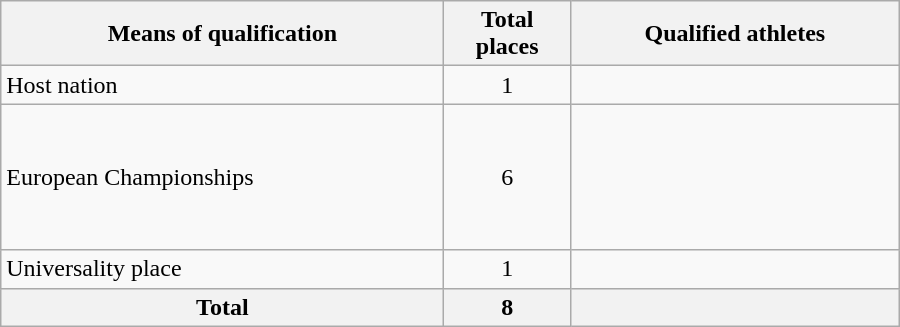<table class="wikitable" width=600>
<tr>
<th>Means of qualification</th>
<th>Total<br>places</th>
<th>Qualified athletes</th>
</tr>
<tr>
<td>Host nation</td>
<td align="center">1</td>
<td></td>
</tr>
<tr>
<td>European Championships</td>
<td align="center">6</td>
<td><br><br><br><br><br></td>
</tr>
<tr>
<td>Universality place</td>
<td align="center">1</td>
<td></td>
</tr>
<tr>
<th>Total</th>
<th>8</th>
<th></th>
</tr>
</table>
